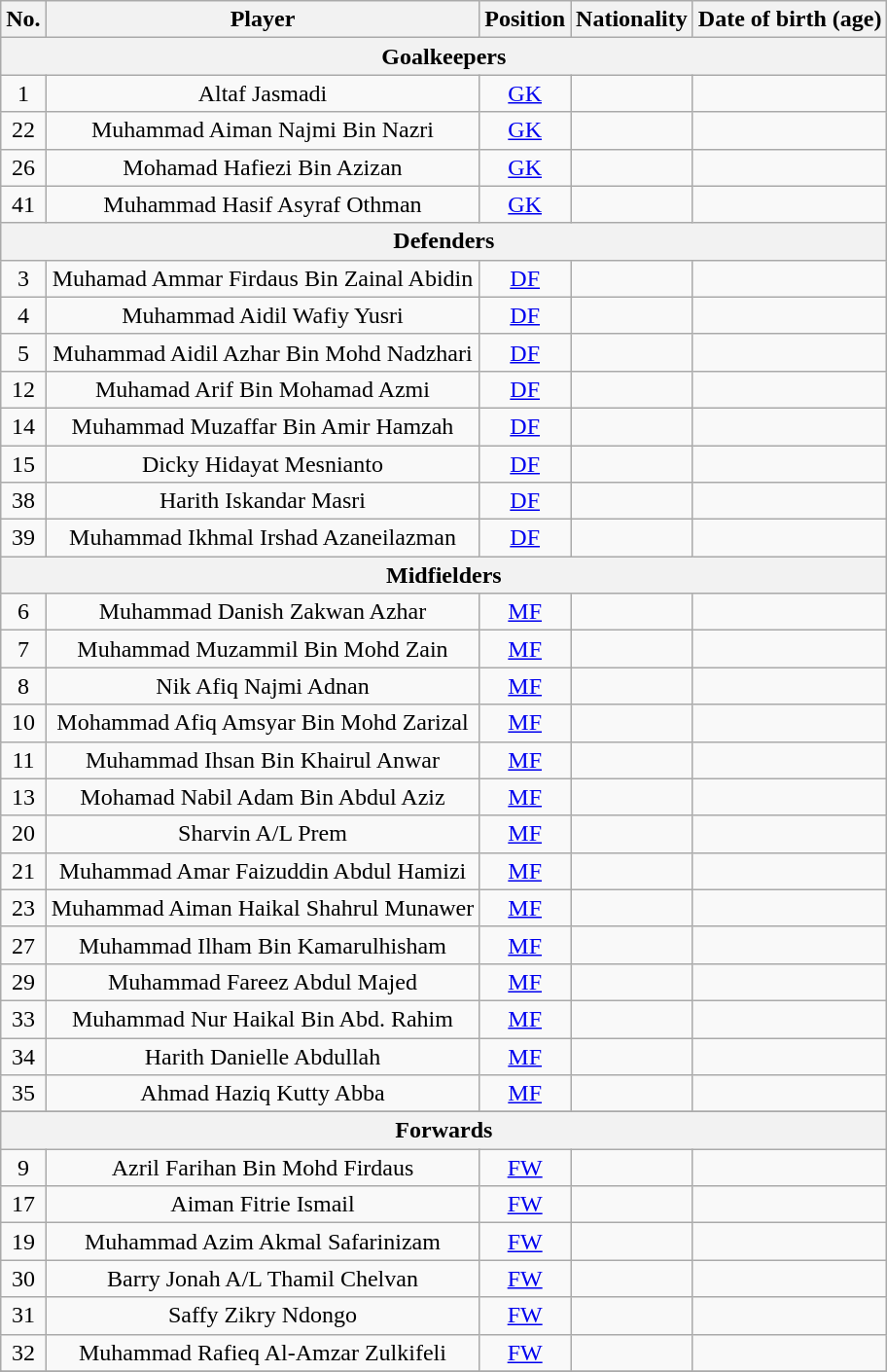<table class="wikitable" style="text-align:center">
<tr>
<th style="text-align:center">No.</th>
<th style="text-align:center">Player</th>
<th style="text-align:center">Position</th>
<th style="text-align:center">Nationality</th>
<th style="text-align:center">Date of birth (age)</th>
</tr>
<tr>
<th colspan="5" style="vertical-align:bottom;">Goalkeepers</th>
</tr>
<tr>
<td>1</td>
<td>Altaf Jasmadi</td>
<td><a href='#'>GK</a></td>
<td></td>
<td></td>
</tr>
<tr>
<td>22</td>
<td>Muhammad Aiman Najmi Bin Nazri</td>
<td><a href='#'>GK</a></td>
<td></td>
<td></td>
</tr>
<tr>
<td>26</td>
<td>Mohamad Hafiezi Bin Azizan</td>
<td><a href='#'>GK</a></td>
<td></td>
<td></td>
</tr>
<tr>
<td>41</td>
<td>Muhammad Hasif Asyraf Othman</td>
<td><a href='#'>GK</a></td>
<td></td>
<td></td>
</tr>
<tr>
<th colspan="5" style="vertical-align:bottom;">Defenders</th>
</tr>
<tr>
<td>3</td>
<td>Muhamad Ammar Firdaus Bin Zainal Abidin</td>
<td><a href='#'>DF</a></td>
<td></td>
<td></td>
</tr>
<tr>
<td>4</td>
<td>Muhammad Aidil Wafiy Yusri</td>
<td><a href='#'>DF</a></td>
<td></td>
<td></td>
</tr>
<tr>
<td>5</td>
<td>Muhammad Aidil Azhar Bin Mohd Nadzhari</td>
<td><a href='#'>DF</a></td>
<td></td>
<td></td>
</tr>
<tr>
<td>12</td>
<td>Muhamad Arif Bin Mohamad Azmi</td>
<td><a href='#'>DF</a></td>
<td></td>
<td></td>
</tr>
<tr>
<td>14</td>
<td>Muhammad Muzaffar Bin Amir Hamzah</td>
<td><a href='#'>DF</a></td>
<td></td>
<td></td>
</tr>
<tr>
<td>15</td>
<td>Dicky Hidayat Mesnianto</td>
<td><a href='#'>DF</a></td>
<td></td>
<td></td>
</tr>
<tr>
<td>38</td>
<td>Harith Iskandar Masri</td>
<td><a href='#'>DF</a></td>
<td></td>
<td></td>
</tr>
<tr>
<td>39</td>
<td>Muhammad Ikhmal Irshad Azaneilazman</td>
<td><a href='#'>DF</a></td>
<td></td>
<td></td>
</tr>
<tr>
<th colspan="5" style="vertical-align:bottom;">Midfielders</th>
</tr>
<tr>
<td>6</td>
<td>Muhammad Danish Zakwan Azhar</td>
<td><a href='#'>MF</a></td>
<td></td>
<td></td>
</tr>
<tr>
<td>7</td>
<td>Muhammad Muzammil Bin Mohd Zain</td>
<td><a href='#'>MF</a></td>
<td></td>
<td></td>
</tr>
<tr>
<td>8</td>
<td>Nik Afiq Najmi Adnan</td>
<td><a href='#'>MF</a></td>
<td></td>
<td></td>
</tr>
<tr>
<td>10</td>
<td>Mohammad Afiq Amsyar Bin Mohd Zarizal</td>
<td><a href='#'>MF</a></td>
<td></td>
<td></td>
</tr>
<tr>
<td>11</td>
<td>Muhammad Ihsan Bin Khairul Anwar</td>
<td><a href='#'>MF</a></td>
<td></td>
<td></td>
</tr>
<tr>
<td>13</td>
<td>Mohamad Nabil Adam Bin Abdul Aziz</td>
<td><a href='#'>MF</a></td>
<td></td>
<td></td>
</tr>
<tr>
<td>20</td>
<td>Sharvin A/L Prem</td>
<td><a href='#'>MF</a></td>
<td></td>
<td></td>
</tr>
<tr>
<td>21</td>
<td>Muhammad Amar Faizuddin Abdul Hamizi</td>
<td><a href='#'>MF</a></td>
<td></td>
<td></td>
</tr>
<tr>
<td>23</td>
<td>Muhammad Aiman Haikal Shahrul Munawer</td>
<td><a href='#'>MF</a></td>
<td></td>
<td></td>
</tr>
<tr>
<td>27</td>
<td>Muhammad Ilham Bin Kamarulhisham</td>
<td><a href='#'>MF</a></td>
<td></td>
<td></td>
</tr>
<tr>
<td>29</td>
<td>Muhammad Fareez Abdul Majed</td>
<td><a href='#'>MF</a></td>
<td></td>
<td></td>
</tr>
<tr>
<td>33</td>
<td>Muhammad Nur Haikal Bin Abd. Rahim</td>
<td><a href='#'>MF</a></td>
<td></td>
<td></td>
</tr>
<tr>
<td>34</td>
<td>Harith Danielle Abdullah</td>
<td><a href='#'>MF</a></td>
<td></td>
<td></td>
</tr>
<tr>
<td>35</td>
<td>Ahmad Haziq Kutty Abba</td>
<td><a href='#'>MF</a></td>
<td></td>
<td></td>
</tr>
<tr>
</tr>
<tr>
<th colspan="5" style="vertical-align:bottom;">Forwards</th>
</tr>
<tr>
<td>9</td>
<td>Azril Farihan Bin Mohd Firdaus</td>
<td><a href='#'>FW</a></td>
<td></td>
<td></td>
</tr>
<tr>
<td>17</td>
<td>Aiman Fitrie Ismail</td>
<td><a href='#'>FW</a></td>
<td></td>
<td></td>
</tr>
<tr>
<td>19</td>
<td>Muhammad Azim Akmal Safarinizam</td>
<td><a href='#'>FW</a></td>
<td></td>
<td></td>
</tr>
<tr>
<td>30</td>
<td>Barry Jonah A/L Thamil Chelvan</td>
<td><a href='#'>FW</a></td>
<td></td>
<td></td>
</tr>
<tr>
<td>31</td>
<td>Saffy Zikry Ndongo</td>
<td><a href='#'>FW</a></td>
<td></td>
<td></td>
</tr>
<tr>
<td>32</td>
<td>Muhammad Rafieq Al-Amzar Zulkifeli</td>
<td><a href='#'>FW</a></td>
<td></td>
<td></td>
</tr>
<tr>
</tr>
<tr>
</tr>
</table>
